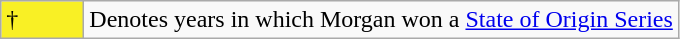<table class="wikitable">
<tr>
<td style="background:#f9f025; width:3em;">†</td>
<td>Denotes years in which Morgan won a <a href='#'>State of Origin Series</a></td>
</tr>
</table>
